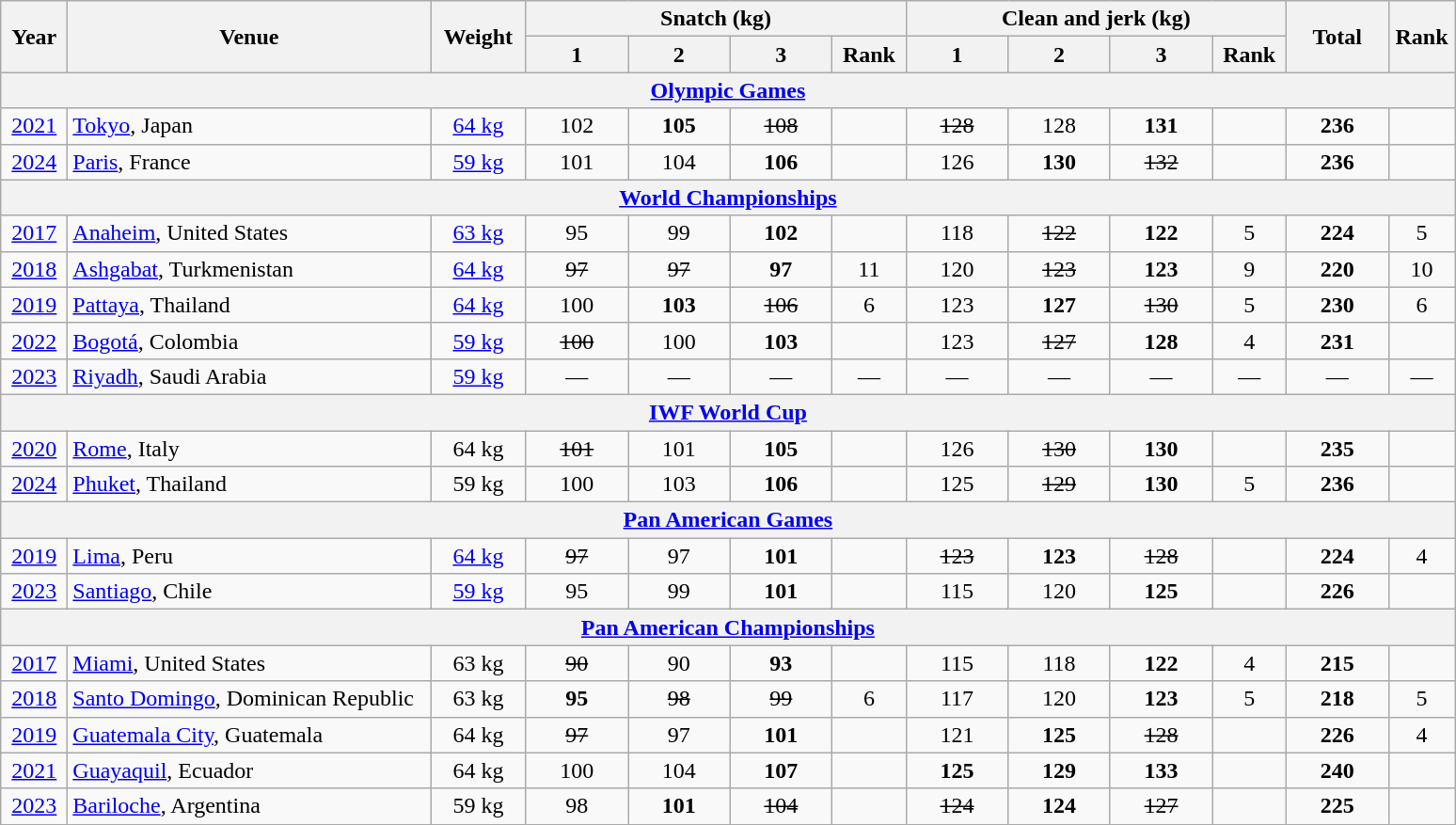<table class="wikitable" style="text-align:center;">
<tr>
<th rowspan=2 width=40>Year</th>
<th rowspan=2 width=250>Venue</th>
<th rowspan=2 width=60>Weight</th>
<th colspan=4>Snatch (kg)</th>
<th colspan=4>Clean and jerk (kg)</th>
<th rowspan=2 width=65>Total</th>
<th rowspan=2 width=40>Rank</th>
</tr>
<tr>
<th width=65>1</th>
<th width=65>2</th>
<th width=65>3</th>
<th width=45>Rank</th>
<th width=65>1</th>
<th width=65>2</th>
<th width=65>3</th>
<th width=45>Rank</th>
</tr>
<tr>
<th colspan=13><a href='#'>Olympic Games</a></th>
</tr>
<tr>
<td><a href='#'>2021</a></td>
<td align=left><a href='#'>Tokyo</a>, Japan</td>
<td><a href='#'>64 kg</a></td>
<td>102</td>
<td><strong>105</strong></td>
<td><s>108</s></td>
<td></td>
<td><s>128</s></td>
<td>128</td>
<td><strong>131</strong></td>
<td></td>
<td><strong>236</strong></td>
<td></td>
</tr>
<tr>
<td><a href='#'>2024</a></td>
<td align=left><a href='#'>Paris</a>, France</td>
<td><a href='#'>59 kg</a></td>
<td>101</td>
<td>104</td>
<td><strong>106</strong></td>
<td></td>
<td>126</td>
<td><strong>130</strong></td>
<td><s>132</s></td>
<td></td>
<td><strong>236</strong></td>
<td></td>
</tr>
<tr>
<th colspan=13><a href='#'>World Championships</a></th>
</tr>
<tr>
<td><a href='#'>2017</a></td>
<td align=left><a href='#'>Anaheim</a>, United States</td>
<td><a href='#'>63 kg</a></td>
<td>95</td>
<td>99</td>
<td><strong>102</strong></td>
<td></td>
<td>118</td>
<td><s>122</s></td>
<td><strong>122</strong></td>
<td>5</td>
<td><strong>224</strong></td>
<td>5</td>
</tr>
<tr>
<td><a href='#'>2018</a></td>
<td align=left><a href='#'>Ashgabat</a>, Turkmenistan</td>
<td><a href='#'>64 kg</a></td>
<td><s>97</s></td>
<td><s>97</s></td>
<td><strong>97</strong></td>
<td>11</td>
<td>120</td>
<td><s>123</s></td>
<td><strong>123</strong></td>
<td>9</td>
<td><strong>220</strong></td>
<td>10</td>
</tr>
<tr>
<td><a href='#'>2019</a></td>
<td align=left><a href='#'>Pattaya</a>, Thailand</td>
<td><a href='#'>64 kg</a></td>
<td>100</td>
<td><strong>103</strong></td>
<td><s>106</s></td>
<td>6</td>
<td>123</td>
<td><strong>127</strong></td>
<td><s>130</s></td>
<td>5</td>
<td><strong>230</strong></td>
<td>6</td>
</tr>
<tr>
<td><a href='#'>2022</a></td>
<td align=left><a href='#'>Bogotá</a>, Colombia</td>
<td><a href='#'>59 kg</a></td>
<td><s>100</s></td>
<td>100</td>
<td><strong>103</strong></td>
<td></td>
<td>123</td>
<td><s>127</s></td>
<td><strong>128</strong></td>
<td>4</td>
<td><strong>231</strong></td>
<td></td>
</tr>
<tr>
<td><a href='#'>2023</a></td>
<td align=left><a href='#'>Riyadh</a>, Saudi Arabia</td>
<td><a href='#'>59 kg</a></td>
<td>—</td>
<td>—</td>
<td>—</td>
<td>—</td>
<td>—</td>
<td>—</td>
<td>—</td>
<td>—</td>
<td>—</td>
<td>—</td>
</tr>
<tr>
<th colspan=13><a href='#'>IWF World Cup</a></th>
</tr>
<tr>
<td><a href='#'>2020</a></td>
<td align=left><a href='#'>Rome</a>, Italy</td>
<td>64 kg</td>
<td><s>101</s></td>
<td>101</td>
<td><strong>105</strong></td>
<td></td>
<td>126</td>
<td><s>130</s></td>
<td><strong>130</strong></td>
<td></td>
<td><strong>235</strong></td>
<td></td>
</tr>
<tr>
<td><a href='#'>2024</a></td>
<td align=left><a href='#'>Phuket</a>, Thailand</td>
<td>59 kg</td>
<td>100</td>
<td>103</td>
<td><strong>106</strong></td>
<td></td>
<td>125</td>
<td><s>129</s></td>
<td><strong>130</strong></td>
<td>5</td>
<td><strong>236</strong></td>
<td></td>
</tr>
<tr>
<th colspan=13><a href='#'>Pan American Games</a></th>
</tr>
<tr>
<td><a href='#'>2019</a></td>
<td align=left><a href='#'>Lima</a>, Peru</td>
<td><a href='#'>64 kg</a></td>
<td><s>97</s></td>
<td>97</td>
<td><strong>101</strong></td>
<td></td>
<td><s>123</s></td>
<td><strong>123</strong></td>
<td><s>128</s></td>
<td></td>
<td><strong>224</strong></td>
<td>4</td>
</tr>
<tr>
<td><a href='#'>2023</a></td>
<td align=left><a href='#'>Santiago</a>, Chile</td>
<td><a href='#'>59 kg</a></td>
<td>95</td>
<td>99</td>
<td><strong>101</strong></td>
<td></td>
<td>115</td>
<td>120</td>
<td><strong>125</strong></td>
<td></td>
<td><strong>226</strong></td>
<td></td>
</tr>
<tr>
<th colspan=13><a href='#'>Pan American Championships</a></th>
</tr>
<tr>
<td><a href='#'>2017</a></td>
<td align=left><a href='#'>Miami</a>, United States</td>
<td>63 kg</td>
<td><s>90</s></td>
<td>90</td>
<td><strong>93</strong></td>
<td></td>
<td>115</td>
<td>118</td>
<td><strong>122</strong></td>
<td>4</td>
<td><strong>215</strong></td>
<td></td>
</tr>
<tr>
<td><a href='#'>2018</a></td>
<td align=left><a href='#'>Santo Domingo</a>, Dominican Republic</td>
<td>63 kg</td>
<td><strong>95</strong></td>
<td><s>98</s></td>
<td><s>99</s></td>
<td>6</td>
<td>117</td>
<td>120</td>
<td><strong>123</strong></td>
<td>5</td>
<td><strong>218</strong></td>
<td>5</td>
</tr>
<tr>
<td><a href='#'>2019</a></td>
<td align=left><a href='#'>Guatemala City</a>, Guatemala</td>
<td>64 kg</td>
<td><s>97</s></td>
<td>97</td>
<td><strong>101</strong></td>
<td></td>
<td>121</td>
<td><strong>125</strong></td>
<td><s>128</s></td>
<td></td>
<td><strong>226</strong></td>
<td>4</td>
</tr>
<tr>
<td><a href='#'>2021</a></td>
<td align=left><a href='#'>Guayaquil</a>, Ecuador</td>
<td>64 kg</td>
<td>100</td>
<td>104</td>
<td><strong>107</strong></td>
<td></td>
<td><strong>125</strong></td>
<td><strong>129</strong></td>
<td><strong>133</strong></td>
<td></td>
<td><strong>240</strong></td>
<td></td>
</tr>
<tr>
<td><a href='#'>2023</a></td>
<td align=left><a href='#'>Bariloche</a>, Argentina</td>
<td>59 kg</td>
<td>98</td>
<td><strong>101</strong></td>
<td><s>104</s></td>
<td></td>
<td><s>124</s></td>
<td><strong>124</strong></td>
<td><s>127</s></td>
<td></td>
<td><strong>225</strong></td>
<td></td>
</tr>
</table>
